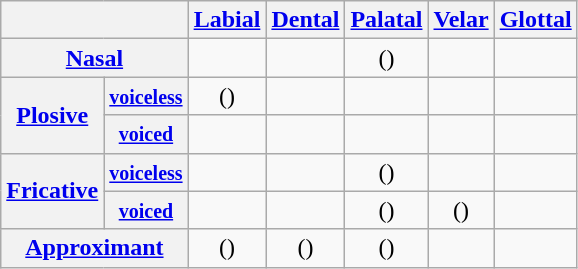<table class="wikitable" style="text-align: center;">
<tr>
<th colspan="2"></th>
<th><a href='#'>Labial</a></th>
<th><a href='#'>Dental</a></th>
<th><a href='#'>Palatal</a></th>
<th><a href='#'>Velar</a></th>
<th><a href='#'>Glottal</a></th>
</tr>
<tr>
<th colspan="2"><a href='#'>Nasal</a></th>
<td></td>
<td></td>
<td>()</td>
<td></td>
<td></td>
</tr>
<tr>
<th rowspan="2"><a href='#'>Plosive</a></th>
<th><small><a href='#'>voiceless</a></small></th>
<td>()</td>
<td></td>
<td></td>
<td></td>
<td></td>
</tr>
<tr>
<th><small><a href='#'>voiced</a></small></th>
<td></td>
<td></td>
<td></td>
<td></td>
<td></td>
</tr>
<tr>
<th rowspan="2"><a href='#'>Fricative</a></th>
<th><small><a href='#'>voiceless</a></small></th>
<td></td>
<td></td>
<td>()</td>
<td></td>
<td></td>
</tr>
<tr>
<th><small><a href='#'>voiced</a></small></th>
<td></td>
<td></td>
<td>()</td>
<td>()</td>
<td></td>
</tr>
<tr>
<th colspan="2"><a href='#'>Approximant</a></th>
<td>()</td>
<td>()</td>
<td>()</td>
<td></td>
<td></td>
</tr>
</table>
